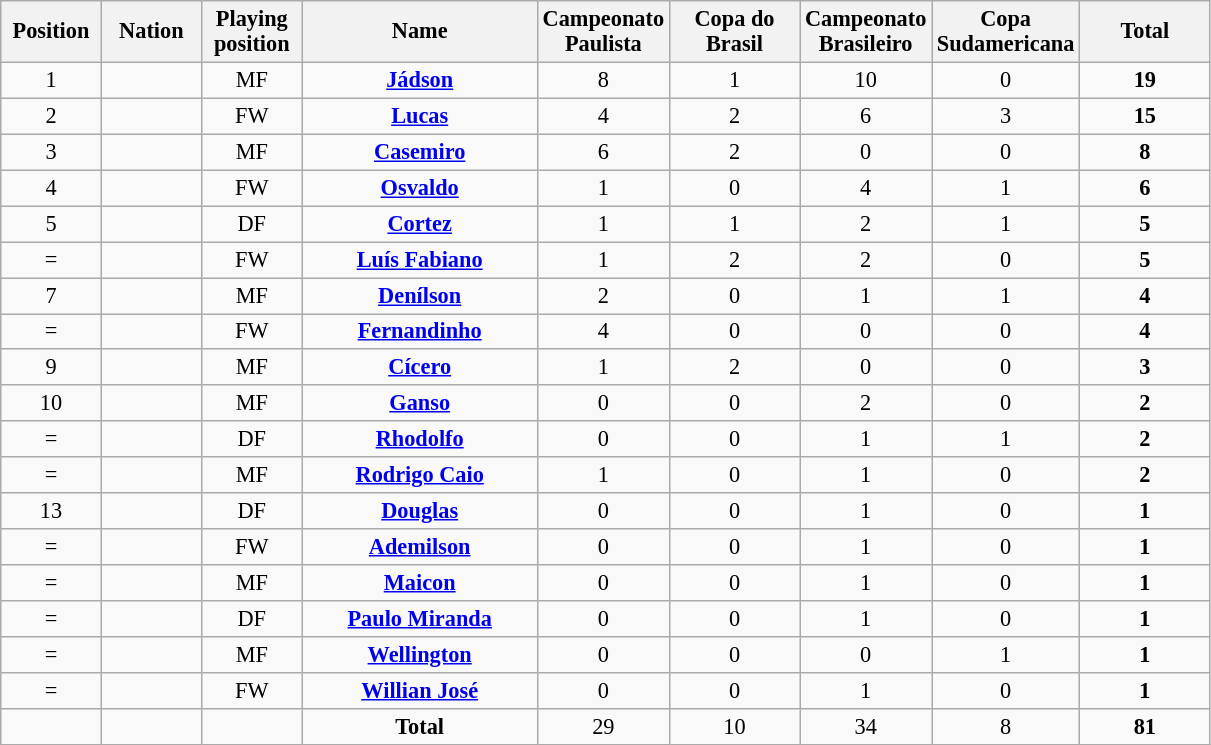<table class="wikitable" style="font-size: 93%; text-align: center;">
<tr>
<th width=60>Position</th>
<th width=60>Nation</th>
<th width=60>Playing position</th>
<th width=150>Name</th>
<th width=80>Campeonato Paulista</th>
<th width=80>Copa do Brasil</th>
<th width=80>Campeonato Brasileiro</th>
<th width=80>Copa Sudamericana</th>
<th width=80>Total</th>
</tr>
<tr>
<td>1</td>
<td></td>
<td>MF</td>
<td><strong><a href='#'>Jádson</a></strong></td>
<td>8</td>
<td>1</td>
<td>10</td>
<td>0</td>
<td><strong>19</strong></td>
</tr>
<tr>
<td>2</td>
<td></td>
<td>FW</td>
<td><strong><a href='#'>Lucas</a></strong></td>
<td>4</td>
<td>2</td>
<td>6</td>
<td>3</td>
<td><strong>15</strong></td>
</tr>
<tr>
<td>3</td>
<td></td>
<td>MF</td>
<td><strong><a href='#'>Casemiro</a></strong></td>
<td>6</td>
<td>2</td>
<td>0</td>
<td>0</td>
<td><strong>8</strong></td>
</tr>
<tr>
<td>4</td>
<td></td>
<td>FW</td>
<td><strong><a href='#'>Osvaldo</a></strong></td>
<td>1</td>
<td>0</td>
<td>4</td>
<td>1</td>
<td><strong>6</strong></td>
</tr>
<tr>
<td>5</td>
<td></td>
<td>DF</td>
<td><strong><a href='#'>Cortez</a></strong></td>
<td>1</td>
<td>1</td>
<td>2</td>
<td>1</td>
<td><strong>5</strong></td>
</tr>
<tr>
<td>=</td>
<td></td>
<td>FW</td>
<td><strong><a href='#'>Luís Fabiano</a></strong></td>
<td>1</td>
<td>2</td>
<td>2</td>
<td>0</td>
<td><strong>5</strong></td>
</tr>
<tr>
<td>7</td>
<td></td>
<td>MF</td>
<td><strong><a href='#'>Denílson</a></strong></td>
<td>2</td>
<td>0</td>
<td>1</td>
<td>1</td>
<td><strong>4</strong></td>
</tr>
<tr>
<td>=</td>
<td></td>
<td>FW</td>
<td><strong><a href='#'>Fernandinho</a></strong></td>
<td>4</td>
<td>0</td>
<td>0</td>
<td>0</td>
<td><strong>4</strong></td>
</tr>
<tr>
<td>9</td>
<td></td>
<td>MF</td>
<td><strong><a href='#'>Cícero</a></strong></td>
<td>1</td>
<td>2</td>
<td>0</td>
<td>0</td>
<td><strong>3</strong></td>
</tr>
<tr>
<td>10</td>
<td></td>
<td>MF</td>
<td><strong><a href='#'>Ganso</a></strong></td>
<td>0</td>
<td>0</td>
<td>2</td>
<td>0</td>
<td><strong>2</strong></td>
</tr>
<tr>
<td>=</td>
<td></td>
<td>DF</td>
<td><strong><a href='#'>Rhodolfo</a></strong></td>
<td>0</td>
<td>0</td>
<td>1</td>
<td>1</td>
<td><strong>2</strong></td>
</tr>
<tr>
<td>=</td>
<td></td>
<td>MF</td>
<td><strong><a href='#'>Rodrigo Caio</a></strong></td>
<td>1</td>
<td>0</td>
<td>1</td>
<td>0</td>
<td><strong>2</strong></td>
</tr>
<tr>
<td>13</td>
<td></td>
<td>DF</td>
<td><strong><a href='#'>Douglas</a></strong></td>
<td>0</td>
<td>0</td>
<td>1</td>
<td>0</td>
<td><strong>1</strong></td>
</tr>
<tr>
<td>=</td>
<td></td>
<td>FW</td>
<td><strong><a href='#'>Ademilson</a></strong></td>
<td>0</td>
<td>0</td>
<td>1</td>
<td>0</td>
<td><strong>1</strong></td>
</tr>
<tr>
<td>=</td>
<td></td>
<td>MF</td>
<td><strong><a href='#'>Maicon</a></strong></td>
<td>0</td>
<td>0</td>
<td>1</td>
<td>0</td>
<td><strong>1</strong></td>
</tr>
<tr>
<td>=</td>
<td></td>
<td>DF</td>
<td><strong><a href='#'>Paulo Miranda</a></strong></td>
<td>0</td>
<td>0</td>
<td>1</td>
<td>0</td>
<td><strong>1</strong></td>
</tr>
<tr>
<td>=</td>
<td></td>
<td>MF</td>
<td><strong><a href='#'>Wellington</a></strong></td>
<td>0</td>
<td>0</td>
<td>0</td>
<td>1</td>
<td><strong>1</strong></td>
</tr>
<tr>
<td>=</td>
<td></td>
<td>FW</td>
<td><strong><a href='#'>Willian José</a></strong></td>
<td>0</td>
<td>0</td>
<td>1</td>
<td>0</td>
<td><strong>1</strong></td>
</tr>
<tr>
<td></td>
<td></td>
<td></td>
<td><strong>Total</strong></td>
<td>29</td>
<td>10</td>
<td>34</td>
<td>8</td>
<td><strong>81</strong></td>
</tr>
</table>
